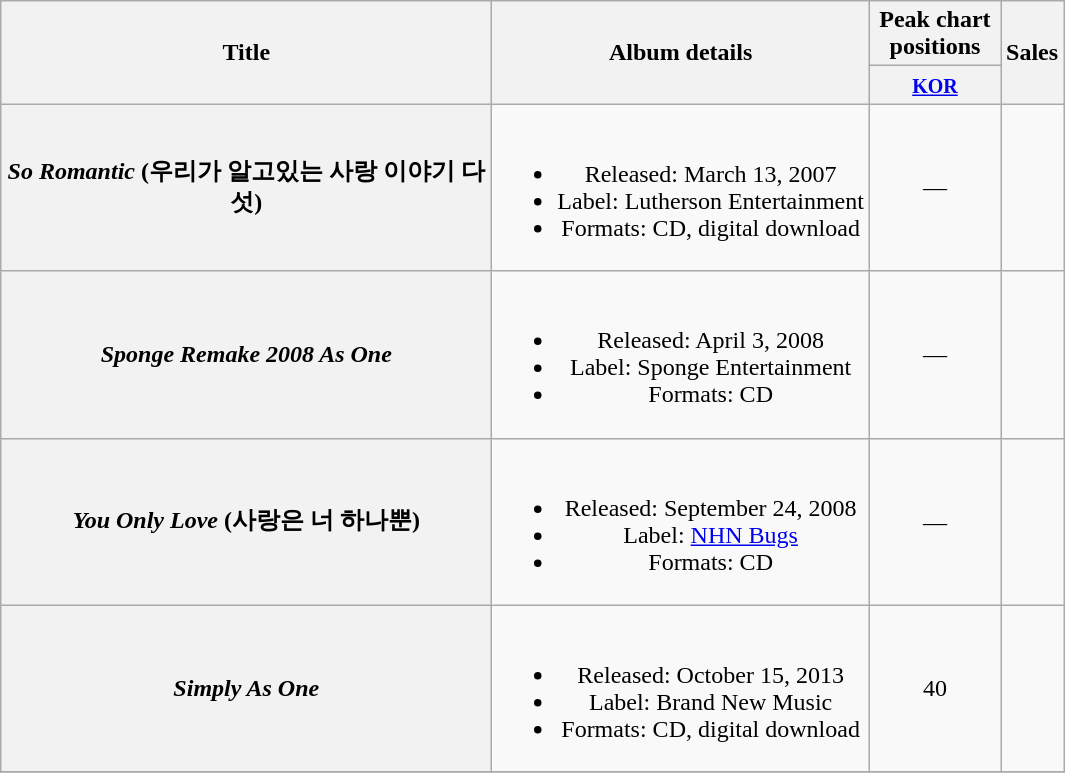<table class="wikitable plainrowheaders" style="text-align:center;">
<tr>
<th scope="col" rowspan="2" style="width:20em;">Title</th>
<th scope="col" rowspan="2">Album details</th>
<th scope="col" colspan="1" style="width:5em;">Peak chart positions</th>
<th scope="col" rowspan="2">Sales</th>
</tr>
<tr>
<th><small><a href='#'>KOR</a></small><br></th>
</tr>
<tr>
<th scope="row"><em>So Romantic</em> (우리가 알고있는 사랑 이야기 다섯)</th>
<td><br><ul><li>Released: March 13, 2007</li><li>Label: Lutherson Entertainment</li><li>Formats: CD, digital download</li></ul></td>
<td>—</td>
<td></td>
</tr>
<tr>
<th scope="row"><em>Sponge Remake 2008 As One</em></th>
<td><br><ul><li>Released: April 3, 2008</li><li>Label: Sponge Entertainment</li><li>Formats: CD</li></ul></td>
<td>—</td>
<td></td>
</tr>
<tr>
<th scope="row"><em>You Only Love</em> (사랑은 너 하나뿐)<br></th>
<td><br><ul><li>Released: September 24, 2008</li><li>Label: <a href='#'>NHN Bugs</a></li><li>Formats: CD</li></ul></td>
<td>—</td>
<td></td>
</tr>
<tr>
<th scope="row"><em>Simply As One</em></th>
<td><br><ul><li>Released: October 15, 2013</li><li>Label: Brand New Music</li><li>Formats: CD, digital download</li></ul></td>
<td>40</td>
<td></td>
</tr>
<tr>
</tr>
</table>
